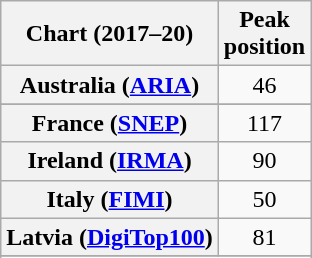<table class="wikitable sortable plainrowheaders" style="text-align:center">
<tr>
<th scope="col">Chart (2017–20)</th>
<th scope="col">Peak<br>position</th>
</tr>
<tr>
<th scope="row">Australia (<a href='#'>ARIA</a>)</th>
<td>46</td>
</tr>
<tr>
</tr>
<tr>
</tr>
<tr>
</tr>
<tr>
</tr>
<tr>
<th scope="row">France (<a href='#'>SNEP</a>)</th>
<td>117</td>
</tr>
<tr>
<th scope="row">Ireland (<a href='#'>IRMA</a>)</th>
<td>90</td>
</tr>
<tr>
<th scope="row">Italy (<a href='#'>FIMI</a>)</th>
<td>50</td>
</tr>
<tr>
<th scope="row">Latvia (<a href='#'>DigiTop100</a>)</th>
<td>81</td>
</tr>
<tr>
</tr>
<tr>
</tr>
<tr>
</tr>
<tr>
</tr>
<tr>
</tr>
<tr>
</tr>
<tr>
</tr>
<tr>
</tr>
<tr>
</tr>
</table>
